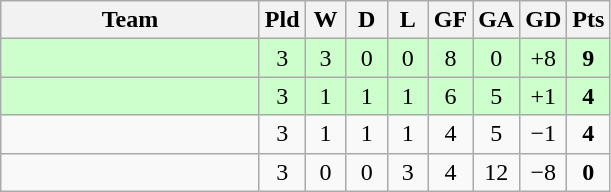<table class="wikitable" style="text-align: center;">
<tr>
<th width=165>Team</th>
<th width=20>Pld</th>
<th width=20>W</th>
<th width=20>D</th>
<th width=20>L</th>
<th width=20>GF</th>
<th width=20>GA</th>
<th width=20>GD</th>
<th width=20>Pts</th>
</tr>
<tr style="background:#cfc;">
<td style="text-align:left;"></td>
<td>3</td>
<td>3</td>
<td>0</td>
<td>0</td>
<td>8</td>
<td>0</td>
<td>+8</td>
<td><strong>9</strong></td>
</tr>
<tr style="background:#cfc;">
<td style="text-align:left;"></td>
<td>3</td>
<td>1</td>
<td>1</td>
<td>1</td>
<td>6</td>
<td>5</td>
<td>+1</td>
<td><strong>4</strong></td>
</tr>
<tr>
<td style="text-align:left;"></td>
<td>3</td>
<td>1</td>
<td>1</td>
<td>1</td>
<td>4</td>
<td>5</td>
<td>−1</td>
<td><strong>4</strong></td>
</tr>
<tr>
<td style="text-align:left;"></td>
<td>3</td>
<td>0</td>
<td>0</td>
<td>3</td>
<td>4</td>
<td>12</td>
<td>−8</td>
<td><strong>0</strong></td>
</tr>
</table>
